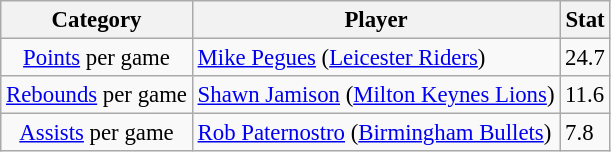<table class="wikitable" style="font-size:95%">
<tr>
<th>Category</th>
<th>Player</th>
<th>Stat</th>
</tr>
<tr>
<td style="text-align:center"><a href='#'>Points</a> per game</td>
<td> <a href='#'>Mike Pegues</a> (<a href='#'>Leicester Riders</a>)</td>
<td>24.7</td>
</tr>
<tr>
<td style="text-align:center"><a href='#'>Rebounds</a> per game</td>
<td> <a href='#'>Shawn Jamison</a> (<a href='#'>Milton Keynes Lions</a>)</td>
<td>11.6</td>
</tr>
<tr>
<td style="text-align:center"><a href='#'>Assists</a> per game</td>
<td>  <a href='#'>Rob Paternostro</a> (<a href='#'>Birmingham Bullets</a>)</td>
<td>7.8</td>
</tr>
</table>
